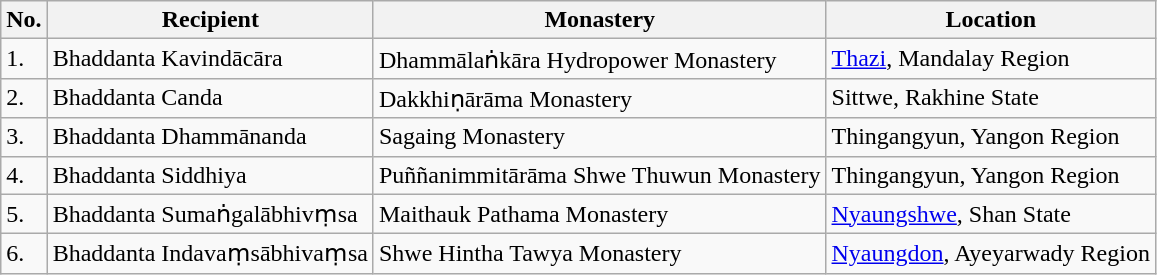<table class="wikitable">
<tr>
<th>No.</th>
<th>Recipient</th>
<th>Monastery</th>
<th>Location</th>
</tr>
<tr>
<td>1.</td>
<td>Bhaddanta Kavindācāra</td>
<td>Dhammālaṅkāra Hydropower Monastery</td>
<td><a href='#'>Thazi</a>, Mandalay Region</td>
</tr>
<tr>
<td>2.</td>
<td>Bhaddanta Canda</td>
<td>Dakkhiṇārāma Monastery</td>
<td>Sittwe, Rakhine State</td>
</tr>
<tr>
<td>3.</td>
<td>Bhaddanta Dhammānanda</td>
<td>Sagaing Monastery</td>
<td>Thingangyun, Yangon Region</td>
</tr>
<tr>
<td>4.</td>
<td>Bhaddanta Siddhiya</td>
<td>Puññanimmitārāma Shwe Thuwun Monastery</td>
<td>Thingangyun, Yangon Region</td>
</tr>
<tr>
<td>5.</td>
<td>Bhaddanta Sumaṅgalābhivṃsa</td>
<td>Maithauk Pathama Monastery</td>
<td><a href='#'>Nyaungshwe</a>, Shan State</td>
</tr>
<tr>
<td>6.</td>
<td>Bhaddanta Indavaṃsābhivaṃsa</td>
<td>Shwe Hintha Tawya Monastery</td>
<td><a href='#'>Nyaungdon</a>, Ayeyarwady Region</td>
</tr>
</table>
